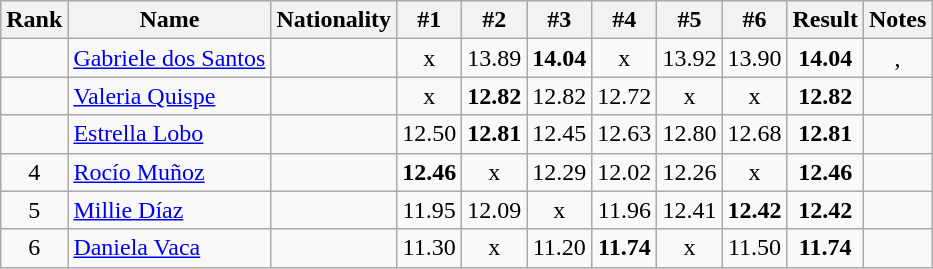<table class="wikitable sortable" style="text-align:center">
<tr>
<th>Rank</th>
<th>Name</th>
<th>Nationality</th>
<th>#1</th>
<th>#2</th>
<th>#3</th>
<th>#4</th>
<th>#5</th>
<th>#6</th>
<th>Result</th>
<th>Notes</th>
</tr>
<tr>
<td></td>
<td align=left><a href='#'>Gabriele dos Santos</a></td>
<td align=left></td>
<td>x</td>
<td>13.89</td>
<td><strong>14.04</strong></td>
<td>x</td>
<td>13.92</td>
<td>13.90</td>
<td><strong>14.04</strong></td>
<td>, </td>
</tr>
<tr>
<td></td>
<td align=left><a href='#'>Valeria Quispe</a></td>
<td align=left></td>
<td>x</td>
<td><strong>12.82</strong></td>
<td>12.82</td>
<td>12.72</td>
<td>x</td>
<td>x</td>
<td><strong>12.82</strong></td>
<td></td>
</tr>
<tr>
<td></td>
<td align=left><a href='#'>Estrella Lobo</a></td>
<td align=left></td>
<td>12.50</td>
<td><strong>12.81</strong></td>
<td>12.45</td>
<td>12.63</td>
<td>12.80</td>
<td>12.68</td>
<td><strong>12.81</strong></td>
<td></td>
</tr>
<tr>
<td>4</td>
<td align=left><a href='#'>Rocío Muñoz</a></td>
<td align=left></td>
<td><strong>12.46</strong></td>
<td>x</td>
<td>12.29</td>
<td>12.02</td>
<td>12.26</td>
<td>x</td>
<td><strong>12.46</strong></td>
<td></td>
</tr>
<tr>
<td>5</td>
<td align=left><a href='#'>Millie Díaz</a></td>
<td align=left></td>
<td>11.95</td>
<td>12.09</td>
<td>x</td>
<td>11.96</td>
<td>12.41</td>
<td><strong>12.42</strong></td>
<td><strong>12.42</strong></td>
<td></td>
</tr>
<tr>
<td>6</td>
<td align=left><a href='#'>Daniela Vaca</a></td>
<td align=left></td>
<td>11.30</td>
<td>x</td>
<td>11.20</td>
<td><strong>11.74</strong></td>
<td>x</td>
<td>11.50</td>
<td><strong>11.74</strong></td>
<td></td>
</tr>
</table>
